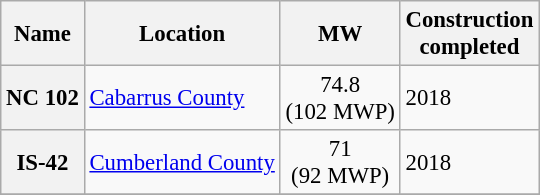<table class="wikitable sortable" style="font-size:95%;">
<tr>
<th>Name</th>
<th>Location</th>
<th>MW</th>
<th>Construction<br>completed</th>
</tr>
<tr>
<th>NC 102</th>
<td><a href='#'>Cabarrus County</a></td>
<td style="text-align:center;">74.8<br>(102 MWP)</td>
<td>2018</td>
</tr>
<tr>
<th>IS-42</th>
<td><a href='#'>Cumberland County</a></td>
<td style="text-align:center;">71<br>(92 MWP)</td>
<td>2018</td>
</tr>
<tr class="sortbottom">
</tr>
</table>
